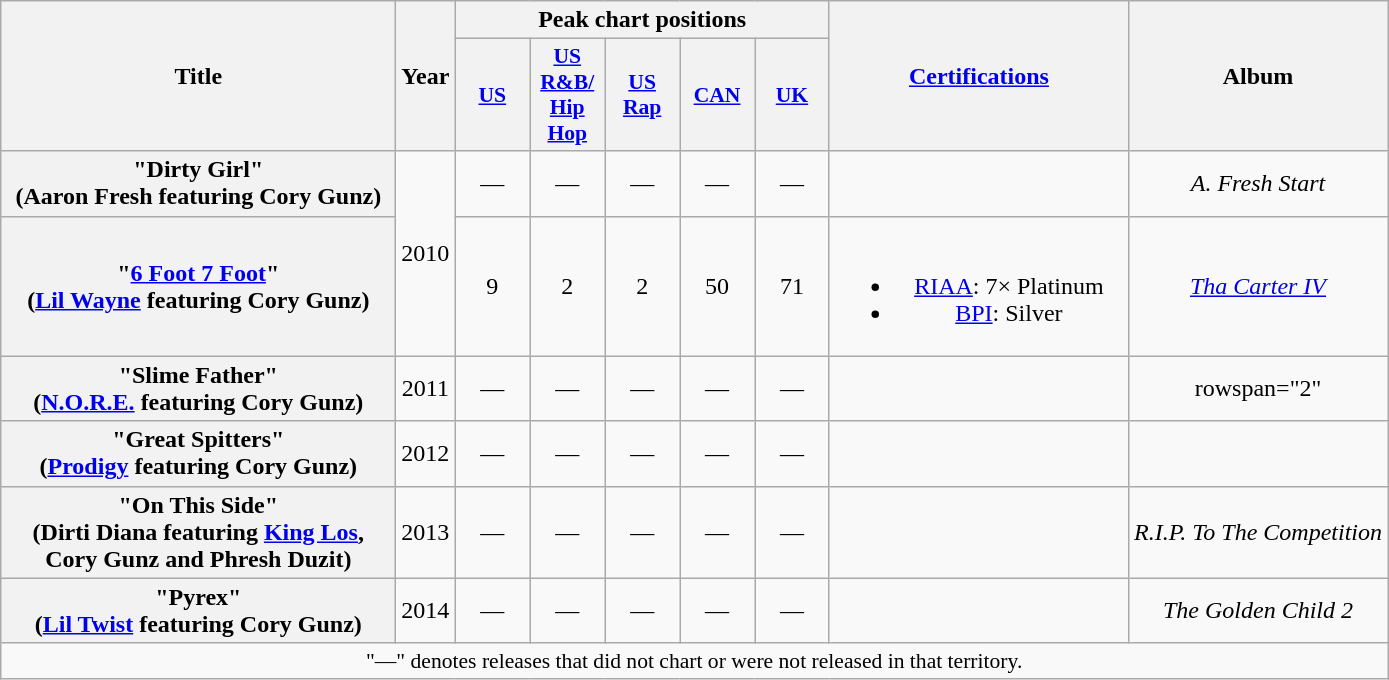<table class="wikitable plainrowheaders" style="text-align:center;">
<tr>
<th scope="col" rowspan="2" style="width:16em;">Title</th>
<th scope="col" rowspan="2">Year</th>
<th scope="col" colspan="5">Peak chart positions</th>
<th scope="col" rowspan="2" style="width:12em;"><a href='#'>Certifications</a></th>
<th scope="col" rowspan="2">Album</th>
</tr>
<tr>
<th scope="col" style="width:3em;font-size:90%;"><a href='#'>US</a><br></th>
<th scope="col" style="width:3em;font-size:90%;"><a href='#'>US<br>R&B/<br>Hip Hop</a><br></th>
<th scope="col" style="width:3em;font-size:90%;"><a href='#'>US<br>Rap</a><br></th>
<th scope="col" style="width:3em;font-size:90%;"><a href='#'>CAN</a><br></th>
<th scope="col" style="width:3em;font-size:90%;"><a href='#'>UK</a><br></th>
</tr>
<tr>
<th scope="row">"Dirty Girl" <br><span>(Aaron Fresh featuring Cory Gunz)</span></th>
<td rowspan="2">2010</td>
<td>—</td>
<td>—</td>
<td>—</td>
<td>—</td>
<td>—</td>
<td></td>
<td><em>A. Fresh Start</em></td>
</tr>
<tr>
<th scope="row">"<a href='#'>6 Foot 7 Foot</a>"<br><span>(<a href='#'>Lil Wayne</a> featuring Cory Gunz)</span></th>
<td>9</td>
<td>2</td>
<td>2</td>
<td>50</td>
<td>71</td>
<td><br><ul><li><a href='#'>RIAA</a>: 7× Platinum</li><li><a href='#'>BPI</a>: Silver</li></ul></td>
<td><em><a href='#'>Tha Carter IV</a></em></td>
</tr>
<tr>
<th scope="row">"Slime Father"<br><span>(<a href='#'>N.O.R.E.</a> featuring Cory Gunz)</span></th>
<td>2011</td>
<td>—</td>
<td>—</td>
<td>—</td>
<td>—</td>
<td>—</td>
<td></td>
<td>rowspan="2" </td>
</tr>
<tr>
<th scope="row">"Great Spitters"<br><span>(<a href='#'>Prodigy</a> featuring Cory Gunz)</span></th>
<td>2012</td>
<td>—</td>
<td>—</td>
<td>—</td>
<td>—</td>
<td>—</td>
<td></td>
</tr>
<tr>
<th scope="row">"On This Side"<br><span>(Dirti Diana featuring <a href='#'>King Los</a>, Cory Gunz and Phresh Duzit)</span></th>
<td>2013</td>
<td>—</td>
<td>—</td>
<td>—</td>
<td>—</td>
<td>—</td>
<td></td>
<td><em>R.I.P. To The Competition</em></td>
</tr>
<tr>
<th scope="row">"Pyrex"<br><span>(<a href='#'>Lil Twist</a> featuring Cory Gunz)</span></th>
<td>2014</td>
<td>—</td>
<td>—</td>
<td>—</td>
<td>—</td>
<td>—</td>
<td></td>
<td><em>The Golden Child 2</em></td>
</tr>
<tr>
<td colspan="14" style="font-size:90%">"—" denotes releases that did not chart or were not released in that territory.</td>
</tr>
</table>
